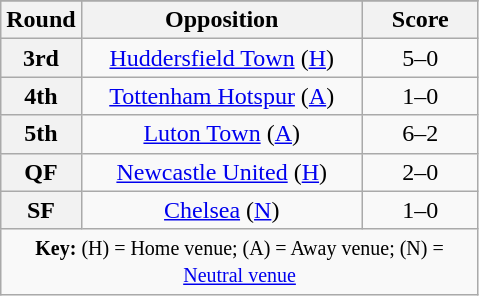<table class="wikitable plainrowheaders" style="text-align:center;margin:0">
<tr>
</tr>
<tr>
<th scope="col" style="width:25px">Round</th>
<th scope="col" style="width:180px">Opposition</th>
<th scope="col" style="width:70px">Score</th>
</tr>
<tr>
<th scope=row style="text-align:center">3rd</th>
<td><a href='#'>Huddersfield Town</a> (<a href='#'>H</a>)</td>
<td>5–0</td>
</tr>
<tr>
<th scope=row style="text-align:center">4th</th>
<td><a href='#'>Tottenham Hotspur</a> (<a href='#'>A</a>)</td>
<td>1–0</td>
</tr>
<tr>
<th scope=row style="text-align:center">5th</th>
<td><a href='#'>Luton Town</a> (<a href='#'>A</a>)</td>
<td>6–2</td>
</tr>
<tr>
<th scope=row style="text-align:center">QF</th>
<td><a href='#'>Newcastle United</a> (<a href='#'>H</a>)</td>
<td>2–0</td>
</tr>
<tr>
<th scope=row style="text-align:center">SF</th>
<td><a href='#'>Chelsea</a> (<a href='#'>N</a>)</td>
<td>1–0</td>
</tr>
<tr>
<td colspan="3"><small><strong>Key:</strong> (H) = Home venue; (A) = Away venue; (N) = <a href='#'>Neutral venue</a></small></td>
</tr>
</table>
